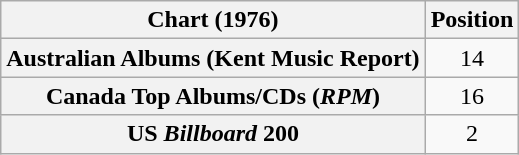<table class="wikitable sortable plainrowheaders" style="text-align:center">
<tr>
<th scope="col">Chart (1976)</th>
<th scope="col">Position</th>
</tr>
<tr>
<th scope="row">Australian Albums (Kent Music Report)</th>
<td>14</td>
</tr>
<tr>
<th scope="row">Canada Top Albums/CDs (<em>RPM</em>)</th>
<td>16</td>
</tr>
<tr>
<th scope="row">US <em>Billboard</em> 200</th>
<td>2</td>
</tr>
</table>
